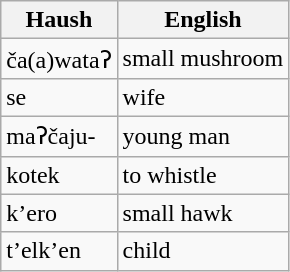<table class="wikitable">
<tr>
<th>Haush</th>
<th>English</th>
</tr>
<tr>
<td>ča(a)wataʔ</td>
<td>small mushroom</td>
</tr>
<tr>
<td>se</td>
<td>wife</td>
</tr>
<tr>
<td>maʔčaju-</td>
<td>young man</td>
</tr>
<tr>
<td>kotek</td>
<td>to whistle</td>
</tr>
<tr>
<td>k’ero</td>
<td>small hawk</td>
</tr>
<tr>
<td>t’elk’en</td>
<td>child</td>
</tr>
</table>
